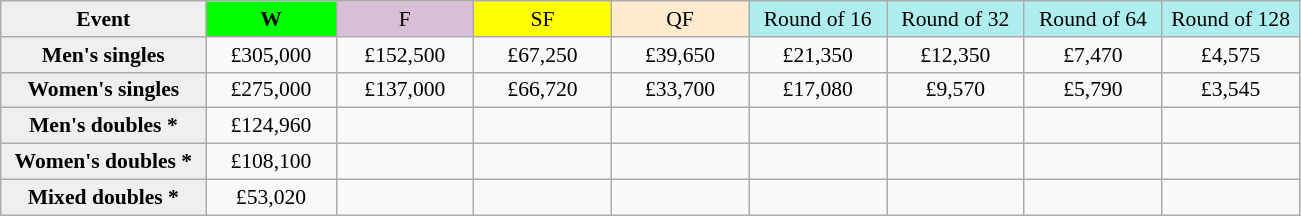<table class=wikitable style=font-size:90%;text-align:center>
<tr>
<td style="width:130px; background:#efefef;"><strong>Event</strong></td>
<td style="width:80px; background:lime;"><strong>W</strong></td>
<td style="width:85px; background:thistle;">F</td>
<td style="width:85px; background:#ff0;">SF</td>
<td style="width:85px; background:#ffebcd;">QF</td>
<td style="width:85px; background:#afeeee;">Round of 16</td>
<td style="width:85px; background:#afeeee;">Round of 32</td>
<td style="width:85px; background:#afeeee;">Round of 64</td>
<td style="width:85px; background:#afeeee;">Round of 128</td>
</tr>
<tr>
<td style="background:#efefef;"><strong>Men's singles</strong></td>
<td>£305,000</td>
<td>£152,500</td>
<td>£67,250</td>
<td>£39,650</td>
<td>£21,350</td>
<td>£12,350</td>
<td>£7,470</td>
<td>£4,575</td>
</tr>
<tr>
<td style="background:#efefef;"><strong>Women's singles</strong></td>
<td>£275,000</td>
<td>£137,000</td>
<td>£66,720</td>
<td>£33,700</td>
<td>£17,080</td>
<td>£9,570</td>
<td>£5,790</td>
<td>£3,545</td>
</tr>
<tr>
<td style="background:#efefef;"><strong>Men's doubles *</strong></td>
<td>£124,960</td>
<td></td>
<td></td>
<td></td>
<td></td>
<td></td>
<td></td>
<td></td>
</tr>
<tr>
<td style="background:#efefef;"><strong>Women's doubles *</strong></td>
<td>£108,100</td>
<td></td>
<td></td>
<td></td>
<td></td>
<td></td>
<td></td>
<td></td>
</tr>
<tr>
<td style="background:#efefef;"><strong>Mixed doubles *</strong></td>
<td>£53,020</td>
<td></td>
<td></td>
<td></td>
<td></td>
<td></td>
<td></td>
<td></td>
</tr>
</table>
